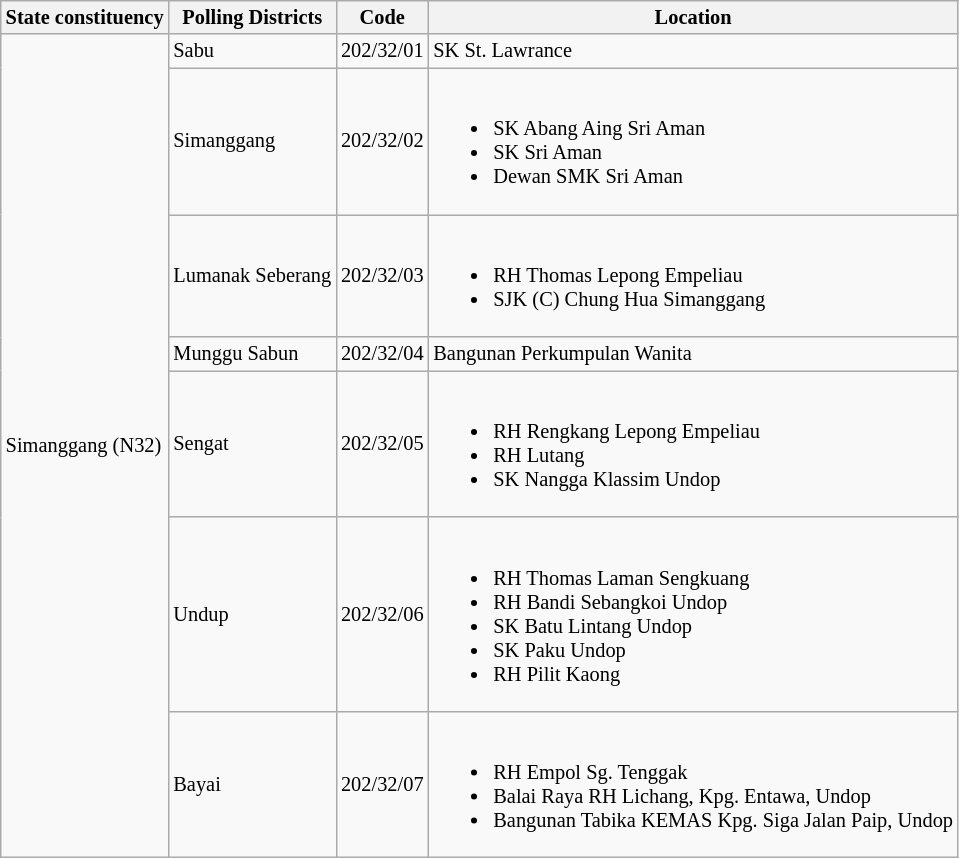<table class="wikitable sortable mw-collapsible" style="white-space:nowrap;font-size:85%">
<tr>
<th>State constituency</th>
<th>Polling Districts</th>
<th>Code</th>
<th>Location</th>
</tr>
<tr>
<td rowspan="7">Simanggang (N32)</td>
<td>Sabu</td>
<td>202/32/01</td>
<td>SK St. Lawrance</td>
</tr>
<tr>
<td>Simanggang</td>
<td>202/32/02</td>
<td><br><ul><li>SK Abang Aing Sri Aman</li><li>SK Sri Aman</li><li>Dewan SMK Sri Aman</li></ul></td>
</tr>
<tr>
<td>Lumanak Seberang</td>
<td>202/32/03</td>
<td><br><ul><li>RH Thomas Lepong Empeliau</li><li>SJK (C) Chung Hua Simanggang</li></ul></td>
</tr>
<tr>
<td>Munggu Sabun</td>
<td>202/32/04</td>
<td>Bangunan Perkumpulan Wanita</td>
</tr>
<tr>
<td>Sengat</td>
<td>202/32/05</td>
<td><br><ul><li>RH Rengkang Lepong Empeliau</li><li>RH Lutang</li><li>SK Nangga Klassim Undop</li></ul></td>
</tr>
<tr>
<td>Undup</td>
<td>202/32/06</td>
<td><br><ul><li>RH Thomas Laman Sengkuang</li><li>RH Bandi Sebangkoi Undop</li><li>SK Batu Lintang Undop</li><li>SK Paku Undop</li><li>RH Pilit Kaong</li></ul></td>
</tr>
<tr>
<td>Bayai</td>
<td>202/32/07</td>
<td><br><ul><li>RH Empol Sg. Tenggak</li><li>Balai Raya RH Lichang, Kpg. Entawa, Undop</li><li>Bangunan Tabika KEMAS Kpg. Siga Jalan Paip, Undop</li></ul></td>
</tr>
</table>
